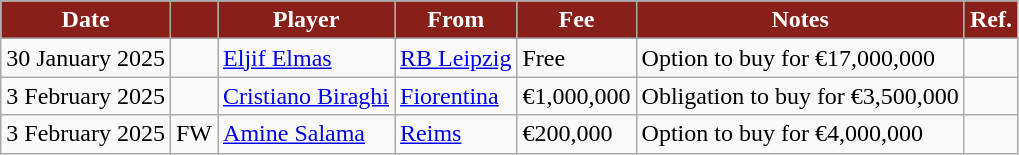<table class="wikitable plainrowheaders">
<tr>
<th style="background:#881F19; color:white; text-align:center;"><strong>Date</strong></th>
<th style="background:#881F19; color:white; text-align:center;"><strong></strong></th>
<th style="background:#881F19; color:white; text-align:center;"><strong>Player</strong></th>
<th style="background:#881F19; color:white; text-align:center;"><strong>From</strong></th>
<th style="background:#881F19; color:white; text-align:center;"><strong>Fee</strong></th>
<th style="background:#881F19; color:white; text-align:center;"><strong>Notes</strong></th>
<th style="background:#881F19; color:white; text-align:center;"><strong>Ref.</strong></th>
</tr>
<tr>
<td>30 January 2025</td>
<td></td>
<td> <a href='#'>Eljif Elmas</a></td>
<td> <a href='#'>RB Leipzig</a></td>
<td>Free</td>
<td>Option to buy for €17,000,000</td>
<td></td>
</tr>
<tr>
<td>3 February 2025</td>
<td align="center"></td>
<td> <a href='#'>Cristiano Biraghi</a></td>
<td> <a href='#'>Fiorentina</a></td>
<td>€1,000,000</td>
<td>Obligation to buy for €3,500,000</td>
<td></td>
</tr>
<tr>
<td>3 February 2025</td>
<td align="center">FW</td>
<td> <a href='#'>Amine Salama</a></td>
<td> <a href='#'>Reims</a></td>
<td>€200,000</td>
<td>Option to buy for €4,000,000</td>
<td></td>
</tr>
</table>
